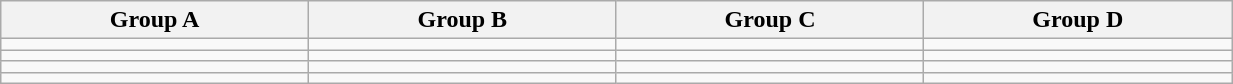<table class="wikitable" width=65%>
<tr>
<th width=25%>Group A</th>
<th width=25%>Group B</th>
<th width=25%>Group C</th>
<th width=25%>Group D</th>
</tr>
<tr>
<td></td>
<td></td>
<td></td>
<td></td>
</tr>
<tr>
<td></td>
<td></td>
<td></td>
<td></td>
</tr>
<tr>
<td></td>
<td></td>
<td></td>
<td></td>
</tr>
<tr>
<td></td>
<td></td>
<td></td>
<td><s></s></td>
</tr>
</table>
